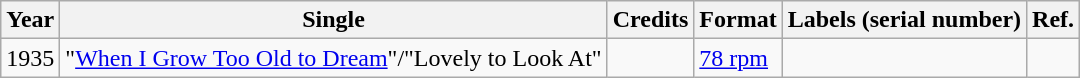<table class="wikitable">
<tr>
<th>Year</th>
<th>Single</th>
<th>Credits</th>
<th>Format</th>
<th>Labels (serial number)</th>
<th>Ref.</th>
</tr>
<tr>
<td>1935</td>
<td>"<a href='#'>When I Grow Too Old to Dream</a>"/"Lovely to Look At"</td>
<td></td>
<td><a href='#'>78 rpm</a></td>
<td></td>
<td></td>
</tr>
</table>
